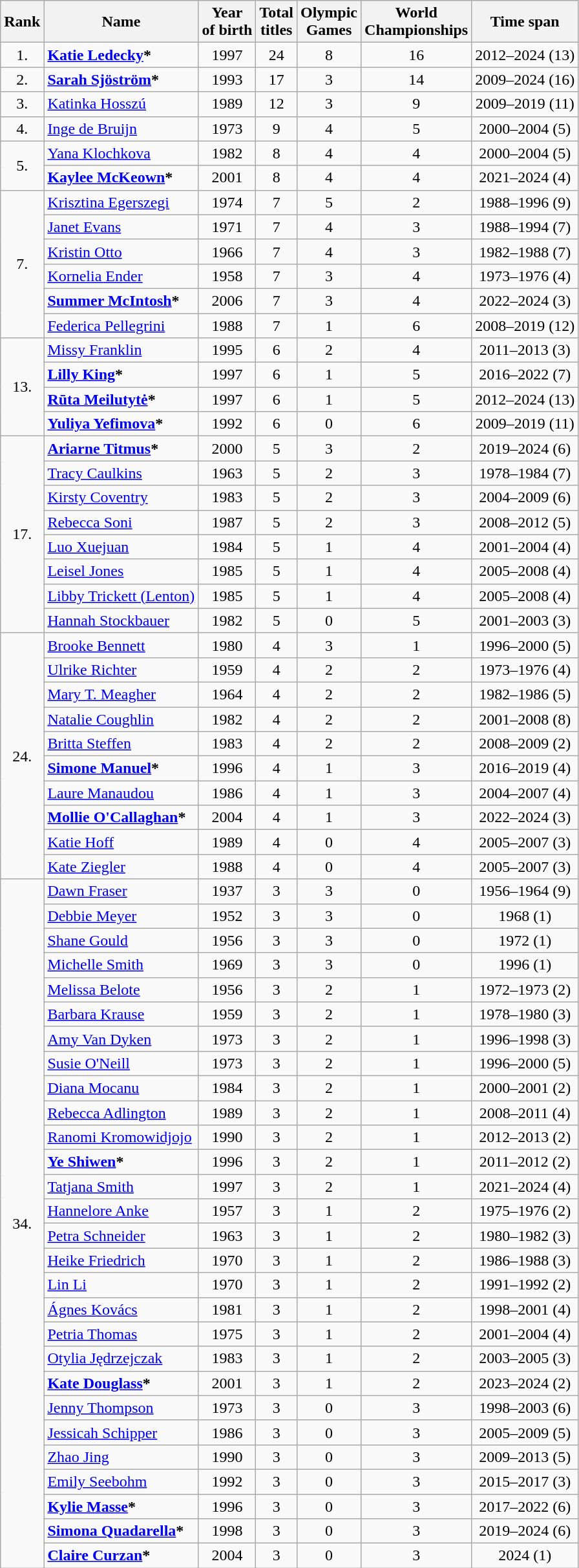<table class="sortable wikitable" style="text-align:center;">
<tr>
<th>Rank</th>
<th>Name</th>
<th>Year<br>of birth</th>
<th>Total<br>titles</th>
<th>Olympic<br>Games</th>
<th>World<br>Championships</th>
<th>Time span</th>
</tr>
<tr>
<td>1.</td>
<td style="text-align:left;"> <strong><a href='#'>Katie Ledecky</a>*</strong></td>
<td>1997</td>
<td>24</td>
<td>8</td>
<td>16</td>
<td>2012–2024 (13)</td>
</tr>
<tr>
<td>2.</td>
<td style="text-align:left;"> <strong><a href='#'>Sarah Sjöström</a>*</strong></td>
<td>1993</td>
<td>17</td>
<td>3</td>
<td>14</td>
<td>2009–2024 (16)</td>
</tr>
<tr>
<td>3.</td>
<td style="text-align:left;"> <a href='#'>Katinka Hosszú</a></td>
<td>1989</td>
<td>12</td>
<td>3</td>
<td>9</td>
<td>2009–2019 (11)</td>
</tr>
<tr>
<td>4.</td>
<td style="text-align:left;"> <a href='#'>Inge de Bruijn</a></td>
<td>1973</td>
<td>9</td>
<td>4</td>
<td>5</td>
<td>2000–2004 (5)</td>
</tr>
<tr>
<td rowspan=2>5.</td>
<td style="text-align:left;"> <a href='#'>Yana Klochkova</a></td>
<td>1982</td>
<td>8</td>
<td>4</td>
<td>4</td>
<td>2000–2004 (5)</td>
</tr>
<tr>
<td style="text-align:left;"> <strong><a href='#'>Kaylee McKeown</a>*</strong></td>
<td>2001</td>
<td>8</td>
<td>4</td>
<td>4</td>
<td>2021–2024 (4)</td>
</tr>
<tr>
<td rowspan=6>7.</td>
<td style="text-align:left;"> <a href='#'>Krisztina Egerszegi</a></td>
<td>1974</td>
<td>7</td>
<td>5</td>
<td>2</td>
<td>1988–1996 (9)</td>
</tr>
<tr>
<td style="text-align:left;"> <a href='#'>Janet Evans</a></td>
<td>1971</td>
<td>7</td>
<td>4</td>
<td>3</td>
<td>1988–1994 (7)</td>
</tr>
<tr>
<td style="text-align:left;"> <a href='#'>Kristin Otto</a></td>
<td>1966</td>
<td>7</td>
<td>4</td>
<td>3</td>
<td>1982–1988 (7)</td>
</tr>
<tr>
<td style="text-align:left;"> <a href='#'>Kornelia Ender</a></td>
<td>1958</td>
<td>7</td>
<td>3</td>
<td>4</td>
<td>1973–1976 (4)</td>
</tr>
<tr>
<td style="text-align:left;">  <strong><a href='#'>Summer McIntosh</a>*</strong></td>
<td>2006</td>
<td>7</td>
<td>3</td>
<td>4</td>
<td>2022–2024 (3)</td>
</tr>
<tr>
<td style="text-align:left;"> <a href='#'>Federica Pellegrini</a></td>
<td>1988</td>
<td>7</td>
<td>1</td>
<td>6</td>
<td>2008–2019 (12)</td>
</tr>
<tr>
<td rowspan=4>13.</td>
<td style="text-align:left;"> <a href='#'>Missy Franklin</a></td>
<td>1995</td>
<td>6</td>
<td>2</td>
<td>4</td>
<td>2011–2013 (3)</td>
</tr>
<tr>
<td style="text-align:left;"> <strong><a href='#'>Lilly King</a>*</strong></td>
<td>1997</td>
<td>6</td>
<td>1</td>
<td>5</td>
<td>2016–2022 (7)</td>
</tr>
<tr>
<td style="text-align:left;"> <strong><a href='#'>Rūta Meilutytė</a>*</strong></td>
<td>1997</td>
<td>6</td>
<td>1</td>
<td>5</td>
<td>2012–2024 (13)</td>
</tr>
<tr>
<td style="text-align:left;"> <strong><a href='#'>Yuliya Yefimova</a>*</strong></td>
<td>1992</td>
<td>6</td>
<td>0</td>
<td>6</td>
<td>2009–2019 (11)</td>
</tr>
<tr>
<td rowspan=8>17.</td>
<td style="text-align:left;"> <strong><a href='#'>Ariarne Titmus</a>*</strong></td>
<td>2000</td>
<td>5</td>
<td>3</td>
<td>2</td>
<td>2019–2024 (6)</td>
</tr>
<tr>
<td style="text-align:left;"> <a href='#'>Tracy Caulkins</a></td>
<td>1963</td>
<td>5</td>
<td>2</td>
<td>3</td>
<td>1978–1984 (7)</td>
</tr>
<tr>
<td style="text-align:left;"> <a href='#'>Kirsty Coventry</a></td>
<td>1983</td>
<td>5</td>
<td>2</td>
<td>3</td>
<td>2004–2009 (6)</td>
</tr>
<tr>
<td style="text-align:left;"> <a href='#'>Rebecca Soni</a></td>
<td>1987</td>
<td>5</td>
<td>2</td>
<td>3</td>
<td>2008–2012 (5)</td>
</tr>
<tr>
<td style="text-align:left;"> <a href='#'>Luo Xuejuan</a></td>
<td>1984</td>
<td>5</td>
<td>1</td>
<td>4</td>
<td>2001–2004 (4)</td>
</tr>
<tr>
<td style="text-align:left;"> <a href='#'>Leisel Jones</a></td>
<td>1985</td>
<td>5</td>
<td>1</td>
<td>4</td>
<td>2005–2008 (4)</td>
</tr>
<tr>
<td style="text-align:left;"> <a href='#'>Libby Trickett (Lenton)</a></td>
<td>1985</td>
<td>5</td>
<td>1</td>
<td>4</td>
<td>2005–2008 (4)</td>
</tr>
<tr>
<td style="text-align:left;"> <a href='#'>Hannah Stockbauer</a></td>
<td>1982</td>
<td>5</td>
<td>0</td>
<td>5</td>
<td>2001–2003 (3)</td>
</tr>
<tr>
<td rowspan=10>24.</td>
<td style="text-align:left;"> <a href='#'>Brooke Bennett</a></td>
<td>1980</td>
<td>4</td>
<td>3</td>
<td>1</td>
<td>1996–2000 (5)</td>
</tr>
<tr>
<td style="text-align:left;"> <a href='#'>Ulrike Richter</a></td>
<td>1959</td>
<td>4</td>
<td>2</td>
<td>2</td>
<td>1973–1976 (4)</td>
</tr>
<tr>
<td style="text-align:left;"> <a href='#'>Mary T. Meagher</a></td>
<td>1964</td>
<td>4</td>
<td>2</td>
<td>2</td>
<td>1982–1986 (5)</td>
</tr>
<tr>
<td style="text-align:left;"> <a href='#'>Natalie Coughlin</a></td>
<td>1982</td>
<td>4</td>
<td>2</td>
<td>2</td>
<td>2001–2008 (8)</td>
</tr>
<tr>
<td style="text-align:left;"> <a href='#'>Britta Steffen</a></td>
<td>1983</td>
<td>4</td>
<td>2</td>
<td>2</td>
<td>2008–2009 (2)</td>
</tr>
<tr>
<td style="text-align:left;"> <strong><a href='#'>Simone Manuel</a>*</strong></td>
<td>1996</td>
<td>4</td>
<td>1</td>
<td>3</td>
<td>2016–2019 (4)</td>
</tr>
<tr>
<td style="text-align:left;"> <a href='#'>Laure Manaudou</a></td>
<td>1986</td>
<td>4</td>
<td>1</td>
<td>3</td>
<td>2004–2007 (4)</td>
</tr>
<tr>
<td style="text-align:left;"> <strong><a href='#'>Mollie O'Callaghan</a>*</strong></td>
<td>2004</td>
<td>4</td>
<td>1</td>
<td>3</td>
<td>2022–2024 (3)</td>
</tr>
<tr>
<td style="text-align:left;"> <a href='#'>Katie Hoff</a></td>
<td>1989</td>
<td>4</td>
<td>0</td>
<td>4</td>
<td>2005–2007 (3)</td>
</tr>
<tr>
<td style="text-align:left;"> <a href='#'>Kate Ziegler</a></td>
<td>1988</td>
<td>4</td>
<td>0</td>
<td>4</td>
<td>2005–2007 (3)</td>
</tr>
<tr>
<td rowspan=28>34.</td>
<td style="text-align:left;"> <a href='#'>Dawn Fraser</a></td>
<td>1937</td>
<td>3</td>
<td>3</td>
<td>0</td>
<td>1956–1964 (9)</td>
</tr>
<tr>
<td style="text-align:left;"> <a href='#'>Debbie Meyer</a></td>
<td>1952</td>
<td>3</td>
<td>3</td>
<td>0</td>
<td>1968 (1)</td>
</tr>
<tr>
<td style="text-align:left;"> <a href='#'>Shane Gould</a></td>
<td>1956</td>
<td>3</td>
<td>3</td>
<td>0</td>
<td>1972 (1)</td>
</tr>
<tr>
<td style="text-align:left;"> <a href='#'>Michelle Smith</a></td>
<td>1969</td>
<td>3</td>
<td>3</td>
<td>0</td>
<td>1996 (1)</td>
</tr>
<tr>
<td style="text-align:left;"> <a href='#'>Melissa Belote</a></td>
<td>1956</td>
<td>3</td>
<td>2</td>
<td>1</td>
<td>1972–1973 (2)</td>
</tr>
<tr>
<td style="text-align:left;"> <a href='#'>Barbara Krause</a></td>
<td>1959</td>
<td>3</td>
<td>2</td>
<td>1</td>
<td>1978–1980 (3)</td>
</tr>
<tr>
<td style="text-align:left;"> <a href='#'>Amy Van Dyken</a></td>
<td>1973</td>
<td>3</td>
<td>2</td>
<td>1</td>
<td>1996–1998 (3)</td>
</tr>
<tr>
<td style="text-align:left;"> <a href='#'>Susie O'Neill</a></td>
<td>1973</td>
<td>3</td>
<td>2</td>
<td>1</td>
<td>1996–2000 (5)</td>
</tr>
<tr>
<td style="text-align:left;"> <a href='#'>Diana Mocanu</a></td>
<td>1984</td>
<td>3</td>
<td>2</td>
<td>1</td>
<td>2000–2001 (2)</td>
</tr>
<tr>
<td style="text-align:left;"> <a href='#'>Rebecca Adlington</a></td>
<td>1989</td>
<td>3</td>
<td>2</td>
<td>1</td>
<td>2008–2011 (4)</td>
</tr>
<tr>
<td style="text-align:left;"> <a href='#'>Ranomi Kromowidjojo</a></td>
<td>1990</td>
<td>3</td>
<td>2</td>
<td>1</td>
<td>2012–2013 (2)</td>
</tr>
<tr>
<td style="text-align:left;"> <strong><a href='#'>Ye Shiwen</a>*</strong></td>
<td>1996</td>
<td>3</td>
<td>2</td>
<td>1</td>
<td>2011–2012 (2)</td>
</tr>
<tr>
<td style="text-align:left;"> <a href='#'>Tatjana Smith</a></td>
<td>1997</td>
<td>3</td>
<td>2</td>
<td>1</td>
<td>2021–2024 (4)</td>
</tr>
<tr>
<td style="text-align:left;"> <a href='#'>Hannelore Anke</a></td>
<td>1957</td>
<td>3</td>
<td>1</td>
<td>2</td>
<td>1975–1976 (2)</td>
</tr>
<tr>
<td style="text-align:left;"> <a href='#'>Petra Schneider</a></td>
<td>1963</td>
<td>3</td>
<td>1</td>
<td>2</td>
<td>1980–1982 (3)</td>
</tr>
<tr>
<td style="text-align:left;"> <a href='#'>Heike Friedrich</a></td>
<td>1970</td>
<td>3</td>
<td>1</td>
<td>2</td>
<td>1986–1988 (3)</td>
</tr>
<tr>
<td style="text-align:left;"> <a href='#'>Lin Li</a></td>
<td>1970</td>
<td>3</td>
<td>1</td>
<td>2</td>
<td>1991–1992 (2)</td>
</tr>
<tr>
<td style="text-align:left;"> <a href='#'>Ágnes Kovács</a></td>
<td>1981</td>
<td>3</td>
<td>1</td>
<td>2</td>
<td>1998–2001 (4)</td>
</tr>
<tr>
<td style="text-align:left;"> <a href='#'>Petria Thomas</a></td>
<td>1975</td>
<td>3</td>
<td>1</td>
<td>2</td>
<td>2001–2004 (4)</td>
</tr>
<tr>
<td style="text-align:left;"> <a href='#'>Otylia Jędrzejczak</a></td>
<td>1983</td>
<td>3</td>
<td>1</td>
<td>2</td>
<td>2003–2005 (3)</td>
</tr>
<tr>
<td style="text-align:left;"> <strong><a href='#'>Kate Douglass</a>*</strong></td>
<td>2001</td>
<td>3</td>
<td>1</td>
<td>2</td>
<td>2023–2024 (2)</td>
</tr>
<tr>
<td style="text-align:left;"> <a href='#'>Jenny Thompson</a></td>
<td>1973</td>
<td>3</td>
<td>0</td>
<td>3</td>
<td>1998–2003 (6)</td>
</tr>
<tr>
<td style="text-align:left;"> <a href='#'>Jessicah Schipper</a></td>
<td>1986</td>
<td>3</td>
<td>0</td>
<td>3</td>
<td>2005–2009 (5)</td>
</tr>
<tr>
<td style="text-align:left;"> <a href='#'>Zhao Jing</a></td>
<td>1990</td>
<td>3</td>
<td>0</td>
<td>3</td>
<td>2009–2013 (5)</td>
</tr>
<tr>
<td style="text-align:left;"> <a href='#'>Emily Seebohm</a></td>
<td>1992</td>
<td>3</td>
<td>0</td>
<td>3</td>
<td>2015–2017 (3)</td>
</tr>
<tr>
<td style="text-align:left;"> <strong><a href='#'>Kylie Masse</a>*</strong></td>
<td>1996</td>
<td>3</td>
<td>0</td>
<td>3</td>
<td>2017–2022 (6)</td>
</tr>
<tr>
<td style="text-align:left;"> <strong><a href='#'>Simona Quadarella</a>*</strong></td>
<td>1998</td>
<td>3</td>
<td>0</td>
<td>3</td>
<td>2019–2024 (6)</td>
</tr>
<tr>
<td style="text-align:left;"> <strong><a href='#'>Claire Curzan</a>*</strong></td>
<td>2004</td>
<td>3</td>
<td>0</td>
<td>3</td>
<td>2024 (1)</td>
</tr>
</table>
